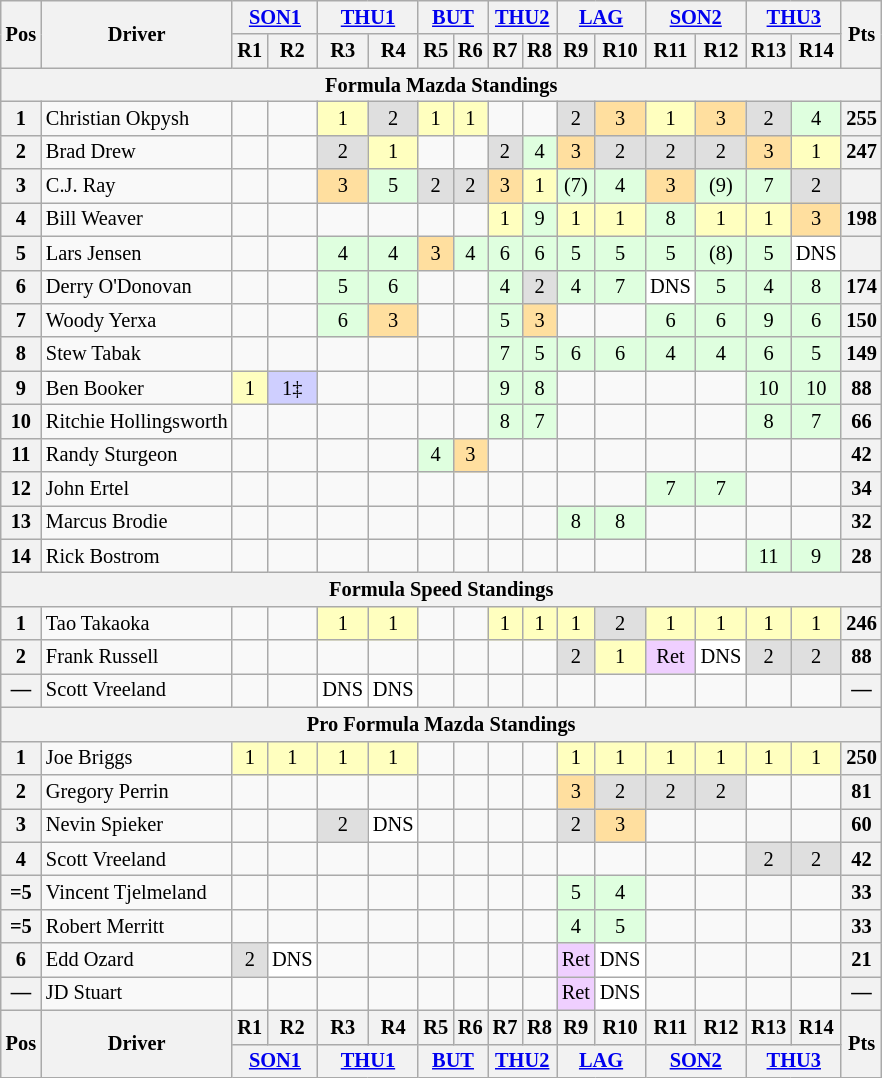<table class="wikitable" style="font-size:85%; text-align:center">
<tr>
<th rowspan="2" valign="middle">Pos</th>
<th rowspan="2" valign="middle">Driver</th>
<th colspan="2"><a href='#'>SON1</a></th>
<th colspan="2"><a href='#'>THU1</a></th>
<th colspan="2"><a href='#'>BUT</a></th>
<th colspan="2"><a href='#'>THU2</a></th>
<th colspan="2"><a href='#'>LAG</a></th>
<th colspan="2"><a href='#'>SON2</a></th>
<th colspan="2"><a href='#'>THU3</a></th>
<th rowspan="2" valign="middle">Pts</th>
</tr>
<tr>
<th>R1</th>
<th>R2</th>
<th>R3</th>
<th>R4</th>
<th>R5</th>
<th>R6</th>
<th>R7</th>
<th>R8</th>
<th>R9</th>
<th>R10</th>
<th>R11</th>
<th>R12</th>
<th>R13</th>
<th>R14</th>
</tr>
<tr>
<th colspan="17">Formula Mazda Standings</th>
</tr>
<tr>
<th>1</th>
<td align="left"> Christian Okpysh</td>
<td></td>
<td></td>
<td style="background:#FFFFBF;">1</td>
<td style="background:#DFDFDF;">2</td>
<td style="background:#FFFFBF;">1</td>
<td style="background:#FFFFBF;">1</td>
<td></td>
<td></td>
<td style="background:#DFDFDF;">2</td>
<td style="background:#FFDF9F;">3</td>
<td style="background:#FFFFBF;">1</td>
<td style="background:#FFDF9F;">3</td>
<td style="background:#DFDFDF;">2</td>
<td style="background:#DFFFDF;">4</td>
<th>255</th>
</tr>
<tr>
<th>2</th>
<td align="left"> Brad Drew</td>
<td></td>
<td></td>
<td style="background:#DFDFDF;">2</td>
<td style="background:#FFFFBF;">1</td>
<td></td>
<td></td>
<td style="background:#DFDFDF;">2</td>
<td style="background:#DFFFDF;">4</td>
<td style="background:#FFDF9F;">3</td>
<td style="background:#DFDFDF;">2</td>
<td style="background:#DFDFDF;">2</td>
<td style="background:#DFDFDF;">2</td>
<td style="background:#FFDF9F;">3</td>
<td style="background:#FFFFBF;">1</td>
<th>247</th>
</tr>
<tr>
<th>3</th>
<td align="left"> C.J. Ray</td>
<td></td>
<td></td>
<td style="background:#FFDF9F;">3</td>
<td style="background:#DFFFDF;">5</td>
<td style="background:#DFDFDF;">2</td>
<td style="background:#DFDFDF;">2</td>
<td style="background:#FFDF9F;">3</td>
<td style="background:#FFFFBF;">1</td>
<td style="background:#DFFFDF;">(7)</td>
<td style="background:#DFFFDF;">4</td>
<td style="background:#FFDF9F;">3</td>
<td style="background:#DFFFDF;">(9)</td>
<td style="background:#DFFFDF;">7</td>
<td style="background:#DFDFDF;">2</td>
<th></th>
</tr>
<tr>
<th>4</th>
<td align="left"> Bill Weaver</td>
<td></td>
<td></td>
<td></td>
<td></td>
<td></td>
<td></td>
<td style="background:#FFFFBF;">1</td>
<td style="background:#DFFFDF;">9</td>
<td style="background:#FFFFBF;">1</td>
<td style="background:#FFFFBF;">1</td>
<td style="background:#DFFFDF;">8</td>
<td style="background:#FFFFBF;">1</td>
<td style="background:#FFFFBF;">1</td>
<td style="background:#FFDF9F;">3</td>
<th>198</th>
</tr>
<tr>
<th>5</th>
<td align="left"> Lars Jensen</td>
<td></td>
<td></td>
<td style="background:#DFFFDF;">4</td>
<td style="background:#DFFFDF;">4</td>
<td style="background:#FFDF9F;">3</td>
<td style="background:#DFFFDF;">4</td>
<td style="background:#DFFFDF;">6</td>
<td style="background:#DFFFDF;">6</td>
<td style="background:#DFFFDF;">5</td>
<td style="background:#DFFFDF;">5</td>
<td style="background:#DFFFDF;">5</td>
<td style="background:#DFFFDF;">(8)</td>
<td style="background:#DFFFDF;">5</td>
<td style="background:#FFFFFF;">DNS</td>
<th></th>
</tr>
<tr>
<th>6</th>
<td align="left"> Derry O'Donovan</td>
<td></td>
<td></td>
<td style="background:#DFFFDF;">5</td>
<td style="background:#DFFFDF;">6</td>
<td></td>
<td></td>
<td style="background:#DFFFDF;">4</td>
<td style="background:#DFDFDF;">2</td>
<td style="background:#DFFFDF;">4</td>
<td style="background:#DFFFDF;">7</td>
<td style="background:#FFFFFF;">DNS</td>
<td style="background:#DFFFDF;">5</td>
<td style="background:#DFFFDF;">4</td>
<td style="background:#DFFFDF;">8</td>
<th>174</th>
</tr>
<tr>
<th>7</th>
<td align="left"> Woody Yerxa</td>
<td></td>
<td></td>
<td style="background:#DFFFDF;">6</td>
<td style="background:#FFDF9F;">3</td>
<td></td>
<td></td>
<td style="background:#DFFFDF;">5</td>
<td style="background:#FFDF9F;">3</td>
<td></td>
<td></td>
<td style="background:#DFFFDF;">6</td>
<td style="background:#DFFFDF;">6</td>
<td style="background:#DFFFDF;">9</td>
<td style="background:#DFFFDF;">6</td>
<th>150</th>
</tr>
<tr>
<th>8</th>
<td align="left"> Stew Tabak</td>
<td></td>
<td></td>
<td></td>
<td></td>
<td></td>
<td></td>
<td style="background:#DFFFDF;">7</td>
<td style="background:#DFFFDF;">5</td>
<td style="background:#DFFFDF;">6</td>
<td style="background:#DFFFDF;">6</td>
<td style="background:#DFFFDF;">4</td>
<td style="background:#DFFFDF;">4</td>
<td style="background:#DFFFDF;">6</td>
<td style="background:#DFFFDF;">5</td>
<th>149</th>
</tr>
<tr>
<th>9</th>
<td align="left"> Ben Booker</td>
<td style="background:#FFFFBF;">1</td>
<td style="background:#CFCFFF;">1‡</td>
<td></td>
<td></td>
<td></td>
<td></td>
<td style="background:#DFFFDF;">9</td>
<td style="background:#DFFFDF;">8</td>
<td></td>
<td></td>
<td></td>
<td></td>
<td style="background:#DFFFDF;">10</td>
<td style="background:#DFFFDF;">10</td>
<th>88</th>
</tr>
<tr>
<th>10</th>
<td align="left"> Ritchie Hollingsworth</td>
<td></td>
<td></td>
<td></td>
<td></td>
<td></td>
<td></td>
<td style="background:#DFFFDF;">8</td>
<td style="background:#DFFFDF;">7</td>
<td></td>
<td></td>
<td></td>
<td></td>
<td style="background:#DFFFDF;">8</td>
<td style="background:#DFFFDF;">7</td>
<th>66</th>
</tr>
<tr>
<th>11</th>
<td align="left"> Randy Sturgeon</td>
<td></td>
<td></td>
<td></td>
<td></td>
<td style="background:#DFFFDF;">4</td>
<td style="background:#FFDF9F;">3</td>
<td></td>
<td></td>
<td></td>
<td></td>
<td></td>
<td></td>
<td></td>
<td></td>
<th>42</th>
</tr>
<tr>
<th>12</th>
<td align="left"> John Ertel</td>
<td></td>
<td></td>
<td></td>
<td></td>
<td></td>
<td></td>
<td></td>
<td></td>
<td></td>
<td></td>
<td style="background:#DFFFDF;">7</td>
<td style="background:#DFFFDF;">7</td>
<td></td>
<td></td>
<th>34</th>
</tr>
<tr>
<th>13</th>
<td align="left"> Marcus Brodie</td>
<td></td>
<td></td>
<td></td>
<td></td>
<td></td>
<td></td>
<td></td>
<td></td>
<td style="background:#DFFFDF;">8</td>
<td style="background:#DFFFDF;">8</td>
<td></td>
<td></td>
<td></td>
<td></td>
<th>32</th>
</tr>
<tr>
<th>14</th>
<td align="left"> Rick Bostrom</td>
<td></td>
<td></td>
<td></td>
<td></td>
<td></td>
<td></td>
<td></td>
<td></td>
<td></td>
<td></td>
<td></td>
<td></td>
<td style="background:#DFFFDF;">11</td>
<td style="background:#DFFFDF;">9</td>
<th>28</th>
</tr>
<tr>
<th colspan="17">Formula Speed Standings</th>
</tr>
<tr>
<th>1</th>
<td align="left"> Tao Takaoka</td>
<td></td>
<td></td>
<td style="background:#FFFFBF;">1</td>
<td style="background:#FFFFBF;">1</td>
<td></td>
<td></td>
<td style="background:#FFFFBF;">1</td>
<td style="background:#FFFFBF;">1</td>
<td style="background:#FFFFBF;">1</td>
<td style="background:#DFDFDF;">2</td>
<td style="background:#FFFFBF;">1</td>
<td style="background:#FFFFBF;">1</td>
<td style="background:#FFFFBF;">1</td>
<td style="background:#FFFFBF;">1</td>
<th>246</th>
</tr>
<tr>
<th>2</th>
<td align="left"> Frank Russell</td>
<td></td>
<td></td>
<td></td>
<td></td>
<td></td>
<td></td>
<td></td>
<td></td>
<td style="background:#DFDFDF;">2</td>
<td style="background:#FFFFBF;">1</td>
<td style="background:#EFCFFF;">Ret</td>
<td style="background:#FFFFFF;">DNS</td>
<td style="background:#DFDFDF;">2</td>
<td style="background:#DFDFDF;">2</td>
<th>88</th>
</tr>
<tr>
<th>—</th>
<td align="left"> Scott Vreeland</td>
<td></td>
<td></td>
<td style="background:#FFFFFF;">DNS</td>
<td style="background:#FFFFFF;">DNS</td>
<td></td>
<td></td>
<td></td>
<td></td>
<td></td>
<td></td>
<td></td>
<td></td>
<td></td>
<td></td>
<th>—</th>
</tr>
<tr>
<th colspan="17">Pro Formula Mazda Standings</th>
</tr>
<tr>
<th>1</th>
<td align="left"> Joe Briggs</td>
<td style="background:#FFFFBF;">1</td>
<td style="background:#FFFFBF;">1</td>
<td style="background:#FFFFBF;">1</td>
<td style="background:#FFFFBF;">1</td>
<td></td>
<td></td>
<td></td>
<td></td>
<td style="background:#FFFFBF;">1</td>
<td style="background:#FFFFBF;">1</td>
<td style="background:#FFFFBF;">1</td>
<td style="background:#FFFFBF;">1</td>
<td style="background:#FFFFBF;">1</td>
<td style="background:#FFFFBF;">1</td>
<th>250</th>
</tr>
<tr>
<th>2</th>
<td align="left"> Gregory Perrin</td>
<td></td>
<td></td>
<td></td>
<td></td>
<td></td>
<td></td>
<td></td>
<td></td>
<td style="background:#FFDF9F;">3</td>
<td style="background:#DFDFDF;">2</td>
<td style="background:#DFDFDF;">2</td>
<td style="background:#DFDFDF;">2</td>
<td></td>
<td></td>
<th>81</th>
</tr>
<tr>
<th>3</th>
<td align="left"> Nevin Spieker</td>
<td></td>
<td></td>
<td style="background:#DFDFDF;">2</td>
<td style="background:#FFFFFF;">DNS</td>
<td></td>
<td></td>
<td></td>
<td></td>
<td style="background:#DFDFDF;">2</td>
<td style="background:#FFDF9F;">3</td>
<td></td>
<td></td>
<td></td>
<td></td>
<th>60</th>
</tr>
<tr>
<th>4</th>
<td align="left"> Scott Vreeland</td>
<td></td>
<td></td>
<td></td>
<td></td>
<td></td>
<td></td>
<td></td>
<td></td>
<td></td>
<td></td>
<td></td>
<td></td>
<td style="background:#DFDFDF;">2</td>
<td style="background:#DFDFDF;">2</td>
<th>42</th>
</tr>
<tr>
<th>=5</th>
<td align="left"> Vincent Tjelmeland</td>
<td></td>
<td></td>
<td></td>
<td></td>
<td></td>
<td></td>
<td></td>
<td></td>
<td style="background:#DFFFDF;">5</td>
<td style="background:#DFFFDF;">4</td>
<td></td>
<td></td>
<td></td>
<td></td>
<th>33</th>
</tr>
<tr>
<th>=5</th>
<td align="left"> Robert Merritt</td>
<td></td>
<td></td>
<td></td>
<td></td>
<td></td>
<td></td>
<td></td>
<td></td>
<td style="background:#DFFFDF;">4</td>
<td style="background:#DFFFDF;">5</td>
<td></td>
<td></td>
<td></td>
<td></td>
<th>33</th>
</tr>
<tr>
<th>6</th>
<td align="left"> Edd Ozard</td>
<td style="background:#DFDFDF;">2</td>
<td style="background:#FFFFFF;">DNS</td>
<td></td>
<td></td>
<td></td>
<td></td>
<td></td>
<td></td>
<td style="background:#EFCFFF;">Ret</td>
<td style="background:#FFFFFF;">DNS</td>
<td></td>
<td></td>
<td></td>
<td></td>
<th>21</th>
</tr>
<tr>
<th>—</th>
<td align="left"> JD Stuart</td>
<td></td>
<td></td>
<td></td>
<td></td>
<td></td>
<td></td>
<td></td>
<td></td>
<td style="background:#EFCFFF;">Ret</td>
<td style="background:#FFFFFF;">DNS</td>
<td></td>
<td></td>
<td></td>
<td></td>
<th>—</th>
</tr>
<tr>
<th rowspan="2">Pos</th>
<th rowspan="2">Driver</th>
<th>R1</th>
<th>R2</th>
<th>R3</th>
<th>R4</th>
<th>R5</th>
<th>R6</th>
<th>R7</th>
<th>R8</th>
<th>R9</th>
<th>R10</th>
<th>R11</th>
<th>R12</th>
<th>R13</th>
<th>R14</th>
<th rowspan="2">Pts</th>
</tr>
<tr valign="top">
<th colspan="2"><a href='#'>SON1</a></th>
<th colspan="2"><a href='#'>THU1</a></th>
<th colspan="2"><a href='#'>BUT</a></th>
<th colspan="2"><a href='#'>THU2</a></th>
<th colspan="2"><a href='#'>LAG</a></th>
<th colspan="2"><a href='#'>SON2</a></th>
<th colspan="2"><a href='#'>THU3</a></th>
</tr>
</table>
